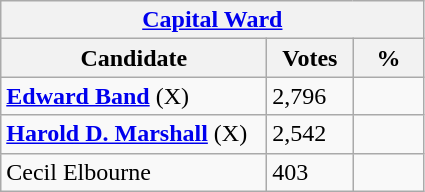<table class="wikitable">
<tr>
<th colspan="3"><a href='#'>Capital Ward</a></th>
</tr>
<tr>
<th style="width: 170px">Candidate</th>
<th style="width: 50px">Votes</th>
<th style="width: 40px">%</th>
</tr>
<tr>
<td><strong><a href='#'>Edward Band</a></strong>  (X)</td>
<td>2,796</td>
<td></td>
</tr>
<tr>
<td><strong><a href='#'>Harold D. Marshall</a></strong> (X)</td>
<td>2,542</td>
<td></td>
</tr>
<tr>
<td>Cecil Elbourne</td>
<td>403</td>
<td></td>
</tr>
</table>
